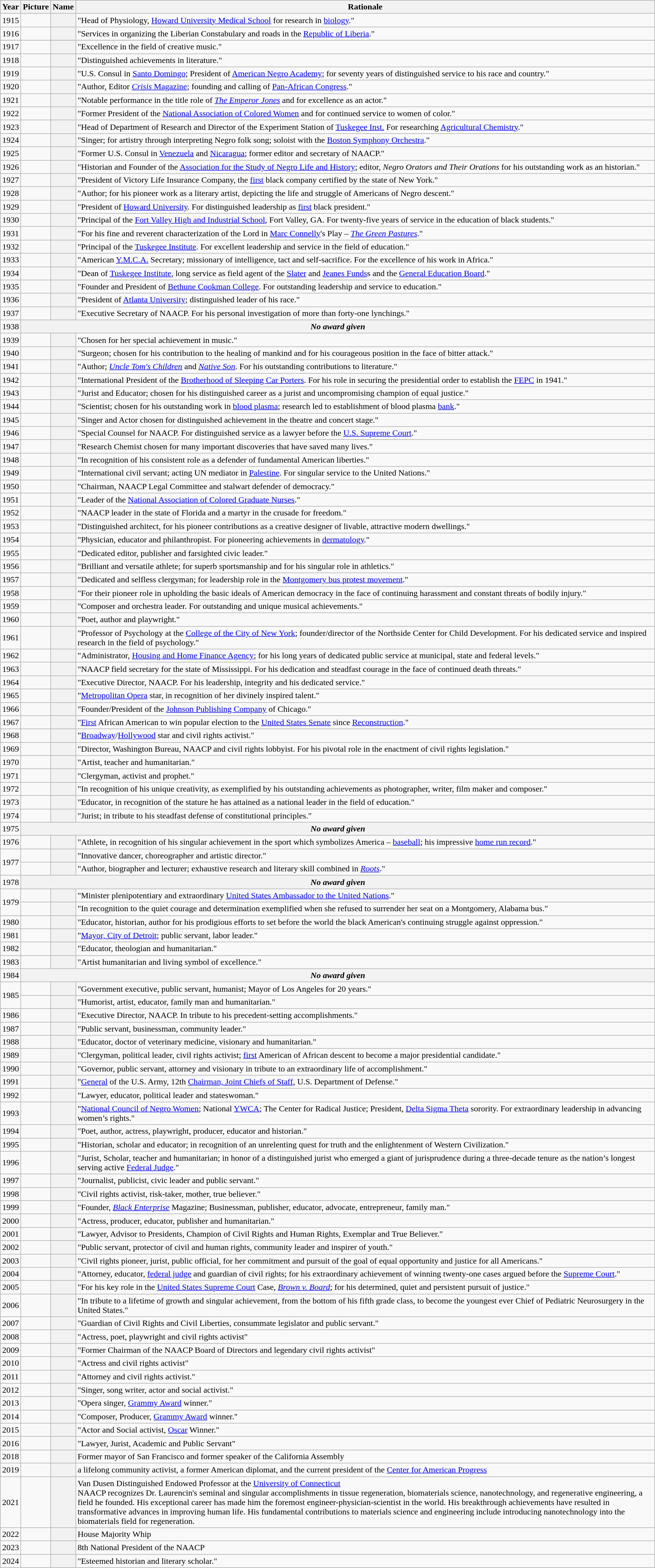<table class="wikitable sortable plainrowheaders">
<tr>
<th scope=col>Year</th>
<th scope=col class=unsortable>Picture</th>
<th scope=col>Name</th>
<th scope=col class=unsortable>Rationale</th>
</tr>
<tr>
<td align=center>1915</td>
<td></td>
<th scope=row></th>
<td>"Head of Physiology, <a href='#'>Howard University Medical School</a> for research in <a href='#'>biology</a>."</td>
</tr>
<tr>
<td align=center>1916</td>
<td></td>
<th scope=row></th>
<td>"Services in organizing the Liberian Constabulary and roads in the <a href='#'>Republic of Liberia</a>."</td>
</tr>
<tr>
</tr>
<tr ! scope=row>
<td align=center>1917</td>
<td></td>
<th scope=row></th>
<td>"Excellence in the field of creative music."</td>
</tr>
<tr>
<td align=center>1918</td>
<td></td>
<th scope=row></th>
<td>"Distinguished achievements in literature."</td>
</tr>
<tr>
<td align=center>1919</td>
<td></td>
<th scope=row></th>
<td>"U.S. Consul in <a href='#'>Santo Domingo</a>; President of <a href='#'>American Negro Academy</a>; for seventy years of distinguished service to his race and country."</td>
</tr>
<tr>
<td align=center>1920</td>
<td></td>
<th scope=row></th>
<td>"Author, Editor <a href='#'><em>Crisis</em> Magazine</a>; founding and calling of <a href='#'>Pan-African Congress</a>."</td>
</tr>
<tr>
<td align=center>1921</td>
<td></td>
<th scope=row></th>
<td>"Notable performance in the title role of <em><a href='#'>The Emperor Jones</a></em> and for excellence as an actor."</td>
</tr>
<tr>
<td align=center>1922</td>
<td></td>
<th scope=row></th>
<td>"Former President of the <a href='#'>National Association of Colored Women</a> and for continued service to women of color."</td>
</tr>
<tr>
<td align=center>1923</td>
<td></td>
<th scope=row></th>
<td>"Head of Department of Research and Director of the Experiment Station of <a href='#'>Tuskegee Inst.</a> For researching <a href='#'>Agricultural Chemistry</a>."</td>
</tr>
<tr>
<td align=center>1924</td>
<td></td>
<th scope=row></th>
<td>"Singer; for artistry through interpreting Negro folk song; soloist with the <a href='#'>Boston Symphony Orchestra</a>."</td>
</tr>
<tr>
<td align=center>1925</td>
<td></td>
<th scope=row></th>
<td>"Former U.S. Consul in <a href='#'>Venezuela</a> and <a href='#'>Nicaragua</a>; former editor and secretary of NAACP."</td>
</tr>
<tr>
<td align=center>1926</td>
<td></td>
<th scope=row></th>
<td>"Historian and Founder of the <a href='#'>Association for the Study of Negro Life and History</a>; editor, <em>Negro Orators and Their Orations</em> for his outstanding work as an historian."</td>
</tr>
<tr>
<td align=center>1927</td>
<td></td>
<th scope=row></th>
<td>"President of Victory Life Insurance Company, the <a href='#'>first</a> black company certified by the state of New York."</td>
</tr>
<tr>
<td align=center>1928</td>
<td></td>
<th scope=row></th>
<td>"Author; for his pioneer work as a literary artist, depicting the life and struggle of Americans of Negro descent."</td>
</tr>
<tr>
<td align=center>1929</td>
<td></td>
<th scope=row></th>
<td>"President of <a href='#'>Howard University</a>. For distinguished leadership as <a href='#'>first</a> black president."</td>
</tr>
<tr>
<td align=center>1930</td>
<td></td>
<th scope=row></th>
<td>"Principal of the <a href='#'>Fort Valley High and Industrial School</a>, Fort Valley, GA. For twenty-five years of service in the education of black students."</td>
</tr>
<tr>
<td align=center>1931</td>
<td></td>
<th scope=row></th>
<td>"For his fine and reverent characterization of the Lord in <a href='#'>Marc Connelly</a>'s Play – <em><a href='#'>The Green Pastures</a></em>."</td>
</tr>
<tr>
<td align=center>1932</td>
<td></td>
<th scope=row></th>
<td>"Principal of the <a href='#'>Tuskegee Institute</a>. For excellent leadership and service in the field of education."</td>
</tr>
<tr>
<td align=center>1933</td>
<td></td>
<th scope=row></th>
<td>"American <a href='#'>Y.M.C.A.</a> Secretary; missionary of intelligence, tact and self-sacrifice. For the excellence of his work in Africa."</td>
</tr>
<tr>
<td align=center>1934</td>
<td></td>
<th scope=row></th>
<td>"Dean of <a href='#'>Tuskegee Institute</a>, long service as field agent of the <a href='#'>Slater</a> and <a href='#'>Jeanes Funds</a>s and the <a href='#'>General Education Board</a>."</td>
</tr>
<tr>
<td align=center>1935</td>
<td></td>
<th scope=row></th>
<td>"Founder and President of <a href='#'>Bethune Cookman College</a>. For outstanding leadership and service to education."</td>
</tr>
<tr>
<td align=center>1936</td>
<td></td>
<th scope=row></th>
<td>"President of <a href='#'>Atlanta University</a>; distinguished leader of his race."</td>
</tr>
<tr>
<td align=center>1937</td>
<td></td>
<th scope=row></th>
<td>"Executive Secretary of NAACP. For his personal investigation of more than forty-one lynchings."</td>
</tr>
<tr>
<td align=center>1938</td>
<th colspan=3 scope=row><em>No award given</em></th>
</tr>
<tr>
<td align=center>1939</td>
<td></td>
<th scope=row></th>
<td>"Chosen for her special achievement in music."</td>
</tr>
<tr>
<td align=center>1940</td>
<td></td>
<th scope=row></th>
<td>"Surgeon; chosen for his contribution to the healing of mankind and for his courageous position in the face of bitter attack."</td>
</tr>
<tr>
<td align=center>1941</td>
<td></td>
<th scope=row></th>
<td>"Author; <em><a href='#'>Uncle Tom's Children</a></em> and <em><a href='#'>Native Son</a></em>. For his outstanding contributions to literature."</td>
</tr>
<tr>
<td align=center>1942</td>
<td></td>
<th scope=row></th>
<td>"International President of the <a href='#'>Brotherhood of Sleeping Car Porters</a>. For his role in securing the presidential order to establish the <a href='#'>FEPC</a> in 1941."</td>
</tr>
<tr>
<td align=center>1943</td>
<td></td>
<th scope=row></th>
<td>"Jurist and Educator; chosen for his distinguished career as a jurist and uncompromising champion of equal justice."</td>
</tr>
<tr>
<td align=center>1944</td>
<td></td>
<th scope=row></th>
<td>"Scientist; chosen for his outstanding work in <a href='#'>blood plasma</a>; research led to establishment of blood plasma <a href='#'>bank</a>."</td>
</tr>
<tr>
<td align=center>1945</td>
<td></td>
<th scope=row></th>
<td>"Singer and Actor chosen for distinguished achievement in the theatre and concert stage."</td>
</tr>
<tr>
<td align=center>1946</td>
<td></td>
<th scope=row></th>
<td>"Special Counsel for NAACP. For distinguished service as a lawyer before the <a href='#'>U.S. Supreme Court</a>."</td>
</tr>
<tr>
<td align=center>1947</td>
<td></td>
<th scope=row></th>
<td>"Research Chemist chosen for many important discoveries that have saved many lives."</td>
</tr>
<tr>
<td align=center>1948</td>
<td></td>
<th scope=row></th>
<td>"In recognition of his consistent role as a defender of fundamental American liberties."</td>
</tr>
<tr>
<td align=center>1949</td>
<td></td>
<th scope=row></th>
<td>"International civil servant; acting UN mediator in <a href='#'>Palestine</a>. For singular service to the United Nations."</td>
</tr>
<tr>
<td align=center>1950</td>
<td></td>
<th scope=row></th>
<td>"Chairman, NAACP Legal Committee and stalwart defender of democracy."</td>
</tr>
<tr>
<td align=center>1951</td>
<td></td>
<th scope=row></th>
<td>"Leader of the <a href='#'>National Association of Colored Graduate Nurses</a>."</td>
</tr>
<tr>
<td align=center>1952</td>
<td></td>
<th scope=row></th>
<td>"NAACP leader in the state of Florida and a martyr in the crusade for freedom."</td>
</tr>
<tr>
<td align=center>1953</td>
<td></td>
<th scope=row></th>
<td>"Distinguished architect, for his pioneer contributions as a creative designer of livable, attractive modern dwellings."</td>
</tr>
<tr>
<td align=center>1954</td>
<td></td>
<th scope=row></th>
<td>"Physician, educator and philanthropist. For pioneering achievements in <a href='#'>dermatology</a>."</td>
</tr>
<tr>
<td align=center>1955</td>
<td></td>
<th scope=row></th>
<td>"Dedicated editor, publisher and farsighted civic leader."</td>
</tr>
<tr>
<td align=center>1956</td>
<td></td>
<th scope=row></th>
<td>"Brilliant and versatile athlete; for superb sportsmanship and for his singular role in athletics."</td>
</tr>
<tr>
<td align=center>1957</td>
<td></td>
<th scope=row></th>
<td>"Dedicated and selfless clergyman; for leadership role in the <a href='#'>Montgomery bus protest movement</a>."</td>
</tr>
<tr>
<td align=center>1958</td>
<td></td>
<th scope=row></th>
<td>"For their pioneer role in upholding the basic ideals of American democracy in the face of continuing harassment and constant threats of bodily injury."</td>
</tr>
<tr>
<td align=center>1959</td>
<td></td>
<th scope=row></th>
<td>"Composer and orchestra leader. For outstanding and unique musical achievements."</td>
</tr>
<tr>
<td align=center>1960</td>
<td></td>
<th scope=row></th>
<td>"Poet, author and playwright."</td>
</tr>
<tr>
<td align=center>1961</td>
<td></td>
<th scope=row></th>
<td>"Professor of Psychology at the <a href='#'>College of the City of New York</a>; founder/director of the Northside Center for Child Development. For his dedicated service and inspired research in the field of psychology."</td>
</tr>
<tr>
<td align=center>1962</td>
<td></td>
<th scope=row></th>
<td>"Administrator, <a href='#'>Housing and Home Finance Agency</a>; for his long years of dedicated public service at municipal, state and federal levels."</td>
</tr>
<tr>
<td align=center>1963</td>
<td></td>
<th scope=row></th>
<td>"NAACP field secretary for the state of Mississippi. For his dedication and steadfast courage in the face of continued death threats."</td>
</tr>
<tr>
<td align=center>1964</td>
<td></td>
<th scope=row></th>
<td>"Executive Director, NAACP. For his leadership, integrity and his dedicated service."</td>
</tr>
<tr>
<td align=center>1965</td>
<td></td>
<th scope=row></th>
<td>"<a href='#'>Metropolitan Opera</a> star, in recognition of her divinely inspired talent."</td>
</tr>
<tr>
<td align=center>1966</td>
<td></td>
<th scope=row></th>
<td>"Founder/President of the <a href='#'>Johnson Publishing Company</a> of Chicago."</td>
</tr>
<tr>
<td align=center>1967</td>
<td></td>
<th scope=row></th>
<td>"<a href='#'>First</a> African American to win popular election to the <a href='#'>United States Senate</a> since <a href='#'>Reconstruction</a>."</td>
</tr>
<tr>
<td align=center>1968</td>
<td></td>
<th scope=row></th>
<td>"<a href='#'>Broadway</a>/<a href='#'>Hollywood</a> star and civil rights activist."</td>
</tr>
<tr>
<td align=center>1969</td>
<td></td>
<th scope=row></th>
<td>"Director, Washington Bureau, NAACP and civil rights lobbyist. For his pivotal role in the enactment of civil rights legislation."</td>
</tr>
<tr>
<td align=center>1970</td>
<td></td>
<th scope=row></th>
<td>"Artist, teacher and humanitarian."</td>
</tr>
<tr>
<td align=center>1971</td>
<td></td>
<th scope=row></th>
<td>"Clergyman, activist and prophet."</td>
</tr>
<tr>
<td align=center>1972</td>
<td></td>
<th scope=row></th>
<td>"In recognition of his unique creativity, as exemplified by his outstanding achievements as photographer, writer, film maker and composer."</td>
</tr>
<tr>
<td align=center>1973</td>
<td></td>
<th scope=row></th>
<td>"Educator, in recognition of the stature he has attained as a national leader in the field of education."</td>
</tr>
<tr>
<td align=center>1974</td>
<td></td>
<th scope=row></th>
<td>"Jurist; in tribute to his steadfast defense of constitutional principles."</td>
</tr>
<tr>
<td align=center>1975</td>
<th scope=row colspan=3><em>No award given</em></th>
</tr>
<tr>
<td align=center>1976</td>
<td></td>
<th scope=row></th>
<td>"Athlete, in recognition of his singular achievement in the sport which symbolizes America – <a href='#'>baseball</a>; his impressive <a href='#'>home run record</a>."</td>
</tr>
<tr>
<td align=center rowspan=2>1977</td>
<td></td>
<th scope=row></th>
<td>"Innovative dancer, choreographer and artistic director."</td>
</tr>
<tr>
<td></td>
<th scope=row></th>
<td>"Author, biographer and lecturer; exhaustive research and literary skill combined in <em><a href='#'>Roots</a></em>."</td>
</tr>
<tr>
<td align=center>1978</td>
<th scope=row colspan=3><em>No award given</em></th>
</tr>
<tr>
<td align=center rowspan=2>1979</td>
<td></td>
<th scope=row></th>
<td>"Minister plenipotentiary and extraordinary <a href='#'>United States Ambassador to the United Nations</a>."</td>
</tr>
<tr>
<td></td>
<th scope=row></th>
<td>"In recognition to the quiet courage and determination exemplified when she refused to surrender her seat on a Montgomery, Alabama bus."</td>
</tr>
<tr>
<td align=center>1980</td>
<td></td>
<th scope=row></th>
<td>"Educator, historian, author for his prodigious efforts to set before the world the black American's continuing struggle against oppression."</td>
</tr>
<tr>
<td align=center>1981</td>
<td></td>
<th scope=row></th>
<td>"<a href='#'>Mayor, City of Detroit</a>; public servant, labor leader."</td>
</tr>
<tr>
<td align=center>1982</td>
<td></td>
<th scope=row></th>
<td>"Educator, theologian and humanitarian."</td>
</tr>
<tr>
<td align=center>1983</td>
<td></td>
<th scope=row></th>
<td>"Artist humanitarian and living symbol of excellence."</td>
</tr>
<tr>
<td align=center>1984</td>
<th scope=row colspan=3><em>No award given</em></th>
</tr>
<tr>
<td align=center rowspan=2>1985</td>
<td></td>
<th scope=row></th>
<td>"Government executive, public servant, humanist; Mayor of Los Angeles for 20 years."</td>
</tr>
<tr>
<td></td>
<th scope=row></th>
<td>"Humorist, artist, educator, family man and humanitarian."</td>
</tr>
<tr>
<td align=center>1986</td>
<td></td>
<th scope=row></th>
<td>"Executive Director, NAACP. In tribute to his precedent-setting accomplishments."</td>
</tr>
<tr>
<td align=center>1987</td>
<td></td>
<th scope=row></th>
<td>"Public servant, businessman, community leader."</td>
</tr>
<tr>
<td align=center>1988</td>
<td></td>
<th scope=row></th>
<td>"Educator, doctor of veterinary medicine, visionary and humanitarian."</td>
</tr>
<tr>
<td align=center>1989</td>
<td></td>
<th scope=row></th>
<td>"Clergyman, political leader, civil rights activist; <a href='#'>first</a> American of African descent to become a major presidential candidate."</td>
</tr>
<tr>
<td align=center>1990</td>
<td></td>
<th scope=row></th>
<td>"Governor, public servant, attorney and visionary in tribute to an extraordinary life of accomplishment."</td>
</tr>
<tr>
<td align=center>1991</td>
<td></td>
<th scope=row></th>
<td>"<a href='#'>General</a> of the U.S. Army, 12th <a href='#'>Chairman, Joint Chiefs of Staff</a>, U.S. Department of Defense."</td>
</tr>
<tr>
<td align=center>1992</td>
<td></td>
<th scope=row></th>
<td>"Lawyer, educator, political leader and stateswoman."</td>
</tr>
<tr>
<td align=center>1993</td>
<td></td>
<th scope=row></th>
<td>"<a href='#'>National Council of Negro Women</a>; National <a href='#'>YWCA</a>; The Center for Radical Justice; President, <a href='#'>Delta Sigma Theta</a> sorority. For extraordinary leadership in advancing women’s rights."</td>
</tr>
<tr>
<td align=center>1994</td>
<td></td>
<th scope=row></th>
<td>"Poet, author, actress, playwright, producer, educator and historian."</td>
</tr>
<tr>
<td align=center>1995</td>
<td></td>
<th scope=row></th>
<td>"Historian, scholar and educator; in recognition of an unrelenting quest for truth and the enlightenment of Western Civilization."</td>
</tr>
<tr>
<td align=center>1996</td>
<td></td>
<th scope=row></th>
<td>"Jurist, Scholar, teacher and humanitarian; in honor of a distinguished jurist who emerged a giant of jurisprudence during a three-decade tenure as the nation’s longest serving active <a href='#'>Federal Judge</a>."</td>
</tr>
<tr>
<td align=center>1997</td>
<td></td>
<th scope=row></th>
<td>"Journalist, publicist, civic leader and public servant."</td>
</tr>
<tr>
<td align=center>1998</td>
<td></td>
<th scope=row></th>
<td>"Civil rights activist, risk-taker, mother, true believer."</td>
</tr>
<tr>
<td align=center>1999</td>
<td></td>
<th scope=row></th>
<td>"Founder, <em><a href='#'>Black Enterprise</a></em> Magazine; Businessman, publisher, educator, advocate, entrepreneur, family man."</td>
</tr>
<tr>
<td align=center>2000</td>
<td></td>
<th scope=row></th>
<td>"Actress, producer, educator, publisher and humanitarian."</td>
</tr>
<tr>
<td align=center>2001</td>
<td></td>
<th scope=row></th>
<td>"Lawyer, Advisor to Presidents, Champion of Civil Rights and Human Rights, Exemplar and True Believer."</td>
</tr>
<tr>
<td align=center>2002</td>
<td></td>
<th scope=row></th>
<td>"Public servant, protector of civil and human rights, community leader and inspirer of youth."</td>
</tr>
<tr>
<td align=center>2003</td>
<td></td>
<th scope=row></th>
<td>"Civil rights pioneer, jurist, public official, for her commitment and pursuit of the goal of equal opportunity and justice for all Americans."</td>
</tr>
<tr>
<td align=center>2004</td>
<td></td>
<th scope=row></th>
<td>"Attorney, educator, <a href='#'>federal judge</a> and guardian of civil rights; for his extraordinary achievement of winning twenty-one cases argued before the <a href='#'>Supreme Court</a>."</td>
</tr>
<tr>
<td align=center>2005</td>
<td></td>
<th scope=row></th>
<td>"For his key role in the <a href='#'>United States Supreme Court</a> Case, <em><a href='#'>Brown v. Board</a></em>; for his determined, quiet and persistent pursuit of justice."</td>
</tr>
<tr>
<td align=center>2006</td>
<td></td>
<th scope=row></th>
<td>"In tribute to a lifetime of growth and singular achievement, from the bottom of his fifth grade class, to become the youngest ever Chief of Pediatric Neurosurgery in the United States."</td>
</tr>
<tr>
<td align=center>2007</td>
<td></td>
<th scope=row></th>
<td>"Guardian of Civil Rights and Civil Liberties, consummate legislator and public servant."</td>
</tr>
<tr>
<td align=center>2008</td>
<td></td>
<th scope=row></th>
<td>"Actress, poet, playwright and civil rights activist"</td>
</tr>
<tr>
<td align=center>2009</td>
<td></td>
<th scope=row></th>
<td>"Former Chairman of the NAACP Board of Directors and legendary civil rights activist"</td>
</tr>
<tr>
<td align=center>2010</td>
<td></td>
<th scope=row></th>
<td>"Actress and civil rights activist"</td>
</tr>
<tr>
<td align=center>2011</td>
<td></td>
<th scope=row></th>
<td>"Attorney and civil rights activist."</td>
</tr>
<tr>
<td align=center>2012</td>
<td></td>
<th scope=row></th>
<td>"Singer, song writer, actor and social activist."</td>
</tr>
<tr>
<td align=center>2013</td>
<td></td>
<th scope=row></th>
<td>"Opera singer, <a href='#'>Grammy Award</a> winner."</td>
</tr>
<tr>
<td align=center>2014</td>
<td></td>
<th scope=row></th>
<td>"Composer, Producer, <a href='#'>Grammy Award</a> winner."</td>
</tr>
<tr>
<td align=center>2015</td>
<td></td>
<th scope=row></th>
<td>"Actor and Social activist, <a href='#'>Oscar</a> Winner."</td>
</tr>
<tr>
<td align=center>2016</td>
<td></td>
<th scope=row></th>
<td>"Lawyer, Jurist, Academic and Public Servant"</td>
</tr>
<tr>
<td align=center>2018</td>
<td></td>
<th scope=row></th>
<td>Former mayor of San Francisco and former speaker of the California Assembly</td>
</tr>
<tr>
<td align=center>2019</td>
<td></td>
<th scope=row></th>
<td>a lifelong community activist, a former American diplomat, and the current president of the <a href='#'>Center for American Progress</a></td>
</tr>
<tr>
<td align=center>2021</td>
<td></td>
<th scope=row></th>
<td>Van Dusen Distinguished Endowed Professor at the <a href='#'>University of Connecticut</a><br>NAACP recognizes Dr. Laurencin's seminal and singular accomplishments in tissue regeneration, biomaterials science, nanotechnology, and regenerative engineering, a field he founded. His exceptional career has made him the foremost engineer-physician-scientist in the world. His breakthrough achievements have resulted in transformative advances in improving human life. His fundamental contributions to materials science and engineering include introducing nanotechnology into the biomaterials field for regeneration.</td>
</tr>
<tr>
<td align=center>2022</td>
<td></td>
<th scope=row></th>
<td>House Majority Whip</td>
</tr>
<tr>
<td align=center>2023</td>
<td></td>
<th scope=row></th>
<td>8th National President of the NAACP</td>
</tr>
<tr>
<td align=center>2024</td>
<td></td>
<th scope=row></th>
<td>"Esteemed historian and literary scholar."</td>
</tr>
</table>
